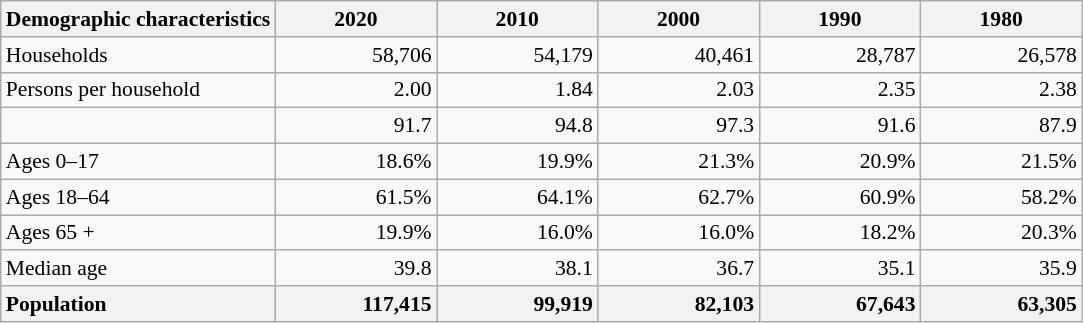<table class="wikitable" style="font-size: 90%; text-align: right;">
<tr>
<th>Demographic characteristics</th>
<th style="width: 7em;">2020</th>
<th style="width: 7em;">2010</th>
<th style="width: 7em;">2000</th>
<th style="width: 7em;">1990</th>
<th style="width: 7em;">1980</th>
</tr>
<tr>
<td style="text-align:left">Households</td>
<td>58,706</td>
<td>54,179</td>
<td>40,461</td>
<td>28,787</td>
<td>26,578</td>
</tr>
<tr>
<td style="text-align:left">Persons per household</td>
<td>2.00</td>
<td>1.84</td>
<td>2.03</td>
<td>2.35</td>
<td>2.38</td>
</tr>
<tr>
<td style="text-align:left"></td>
<td>91.7</td>
<td>94.8</td>
<td>97.3</td>
<td>91.6</td>
<td>87.9</td>
</tr>
<tr>
<td style="text-align:left">Ages 0–17</td>
<td>18.6%</td>
<td>19.9%</td>
<td>21.3%</td>
<td>20.9%</td>
<td>21.5%</td>
</tr>
<tr>
<td style="text-align:left">Ages 18–64</td>
<td>61.5%</td>
<td>64.1%</td>
<td>62.7%</td>
<td>60.9%</td>
<td>58.2%</td>
</tr>
<tr>
<td style="text-align:left">Ages 65 +</td>
<td>19.9%</td>
<td>16.0%</td>
<td>16.0%</td>
<td>18.2%</td>
<td>20.3%</td>
</tr>
<tr>
<td style="text-align:left">Median age</td>
<td>39.8</td>
<td>38.1</td>
<td>36.7</td>
<td>35.1</td>
<td>35.9</td>
</tr>
<tr>
<th style="text-align:left">Population</th>
<th style="text-align:right">117,415</th>
<th style="text-align:right">99,919</th>
<th style="text-align:right">82,103</th>
<th style="text-align:right">67,643</th>
<th style="text-align:right">63,305</th>
</tr>
</table>
